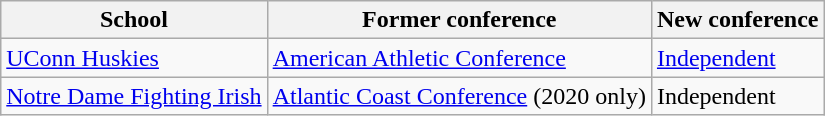<table class="wikitable sortable">
<tr>
<th>School</th>
<th>Former conference</th>
<th>New conference</th>
</tr>
<tr>
<td><a href='#'>UConn Huskies</a></td>
<td><a href='#'>American Athletic Conference</a></td>
<td><a href='#'>Independent</a></td>
</tr>
<tr>
<td><a href='#'>Notre Dame Fighting Irish</a></td>
<td><a href='#'>Atlantic Coast Conference</a> (2020 only)</td>
<td>Independent</td>
</tr>
</table>
